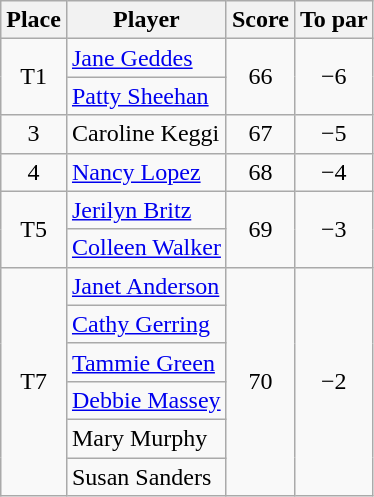<table class="wikitable">
<tr>
<th>Place</th>
<th>Player</th>
<th>Score</th>
<th>To par</th>
</tr>
<tr>
<td align=center rowspan=2>T1</td>
<td> <a href='#'>Jane Geddes</a></td>
<td align=center rowspan=2>66</td>
<td align=center rowspan=2>−6</td>
</tr>
<tr>
<td> <a href='#'>Patty Sheehan</a></td>
</tr>
<tr>
<td align=center>3</td>
<td> Caroline Keggi</td>
<td align=center>67</td>
<td align=center>−5</td>
</tr>
<tr>
<td align=center>4</td>
<td> <a href='#'>Nancy Lopez</a></td>
<td align=center>68</td>
<td align=center>−4</td>
</tr>
<tr>
<td align=center rowspan=2>T5</td>
<td> <a href='#'>Jerilyn Britz</a></td>
<td align=center rowspan=2>69</td>
<td align=center rowspan=2>−3</td>
</tr>
<tr>
<td> <a href='#'>Colleen Walker</a></td>
</tr>
<tr>
<td align=center rowspan=6>T7</td>
<td> <a href='#'>Janet Anderson</a></td>
<td align=center rowspan=6>70</td>
<td align=center rowspan=6>−2</td>
</tr>
<tr>
<td> <a href='#'>Cathy Gerring</a></td>
</tr>
<tr>
<td> <a href='#'>Tammie Green</a></td>
</tr>
<tr>
<td> <a href='#'>Debbie Massey</a></td>
</tr>
<tr>
<td> Mary Murphy</td>
</tr>
<tr>
<td> Susan Sanders</td>
</tr>
</table>
